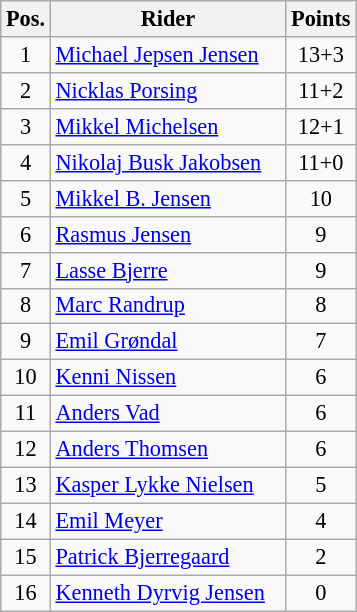<table class=wikitable style="font-size:93%;">
<tr>
<th width=25px>Pos.</th>
<th width=150px>Rider</th>
<th width=40px>Points</th>
</tr>
<tr align=center>
<td>1</td>
<td align=left><a href='#'>Michael Jepsen Jensen</a></td>
<td>13+3</td>
</tr>
<tr align=center>
<td>2</td>
<td align=left><a href='#'>Nicklas Porsing</a></td>
<td>11+2</td>
</tr>
<tr align=center>
<td>3</td>
<td align=left><a href='#'>Mikkel Michelsen</a></td>
<td>12+1</td>
</tr>
<tr align=center>
<td>4</td>
<td align=left><a href='#'>Nikolaj Busk Jakobsen</a></td>
<td>11+0</td>
</tr>
<tr align=center>
<td>5</td>
<td align=left><a href='#'>Mikkel B. Jensen</a></td>
<td>10</td>
</tr>
<tr align=center>
<td>6</td>
<td align=left><a href='#'>Rasmus Jensen</a></td>
<td>9</td>
</tr>
<tr align=center>
<td>7</td>
<td align=left><a href='#'>Lasse Bjerre</a></td>
<td>9</td>
</tr>
<tr align=center>
<td>8</td>
<td align=left><a href='#'>Marc Randrup</a></td>
<td>8</td>
</tr>
<tr align=center>
<td>9</td>
<td align=left><a href='#'>Emil Grøndal</a></td>
<td>7</td>
</tr>
<tr align=center>
<td>10</td>
<td align=left><a href='#'>Kenni Nissen</a></td>
<td>6</td>
</tr>
<tr align=center>
<td>11</td>
<td align=left><a href='#'>Anders Vad</a></td>
<td>6</td>
</tr>
<tr align=center>
<td>12</td>
<td align=left><a href='#'>Anders Thomsen</a></td>
<td>6</td>
</tr>
<tr align=center>
<td>13</td>
<td align=left><a href='#'>Kasper Lykke Nielsen</a></td>
<td>5</td>
</tr>
<tr align=center>
<td>14</td>
<td align=left><a href='#'>Emil Meyer</a></td>
<td>4</td>
</tr>
<tr align=center>
<td>15</td>
<td align=left><a href='#'>Patrick Bjerregaard</a></td>
<td>2</td>
</tr>
<tr align=center>
<td>16</td>
<td align=left><a href='#'>Kenneth Dyrvig Jensen</a></td>
<td>0</td>
</tr>
</table>
